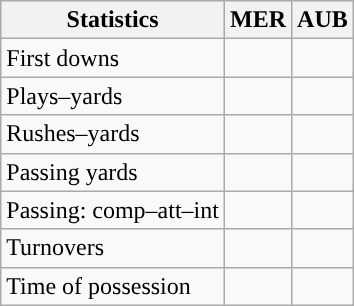<table class="wikitable" style="float:left">
<tr>
<th>Statistics</th>
<th>MER</th>
<th>AUB</th>
</tr>
<tr>
<td>First downs</td>
<td></td>
<td></td>
</tr>
<tr>
<td>Plays–yards</td>
<td></td>
<td></td>
</tr>
<tr>
<td>Rushes–yards</td>
<td></td>
<td></td>
</tr>
<tr>
<td>Passing yards</td>
<td></td>
<td></td>
</tr>
<tr>
<td>Passing: comp–att–int</td>
<td></td>
<td></td>
</tr>
<tr>
<td>Turnovers</td>
<td></td>
<td></td>
</tr>
<tr>
<td>Time of possession</td>
<td></td>
<td></td>
</tr>
</table>
